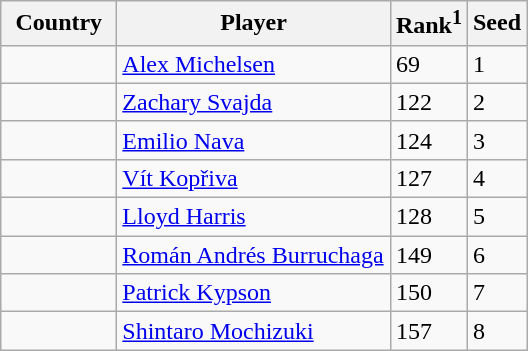<table class="sortable wikitable">
<tr>
<th width="70">Country</th>
<th width="175">Player</th>
<th>Rank<sup>1</sup></th>
<th>Seed</th>
</tr>
<tr>
<td></td>
<td><a href='#'>Alex Michelsen</a></td>
<td>69</td>
<td>1</td>
</tr>
<tr>
<td></td>
<td><a href='#'>Zachary Svajda</a></td>
<td>122</td>
<td>2</td>
</tr>
<tr>
<td></td>
<td><a href='#'>Emilio Nava</a></td>
<td>124</td>
<td>3</td>
</tr>
<tr>
<td></td>
<td><a href='#'>Vít Kopřiva</a></td>
<td>127</td>
<td>4</td>
</tr>
<tr>
<td></td>
<td><a href='#'>Lloyd Harris</a></td>
<td>128</td>
<td>5</td>
</tr>
<tr>
<td></td>
<td><a href='#'>Román Andrés Burruchaga</a></td>
<td>149</td>
<td>6</td>
</tr>
<tr>
<td></td>
<td><a href='#'>Patrick Kypson</a></td>
<td>150</td>
<td>7</td>
</tr>
<tr>
<td></td>
<td><a href='#'>Shintaro Mochizuki</a></td>
<td>157</td>
<td>8</td>
</tr>
</table>
